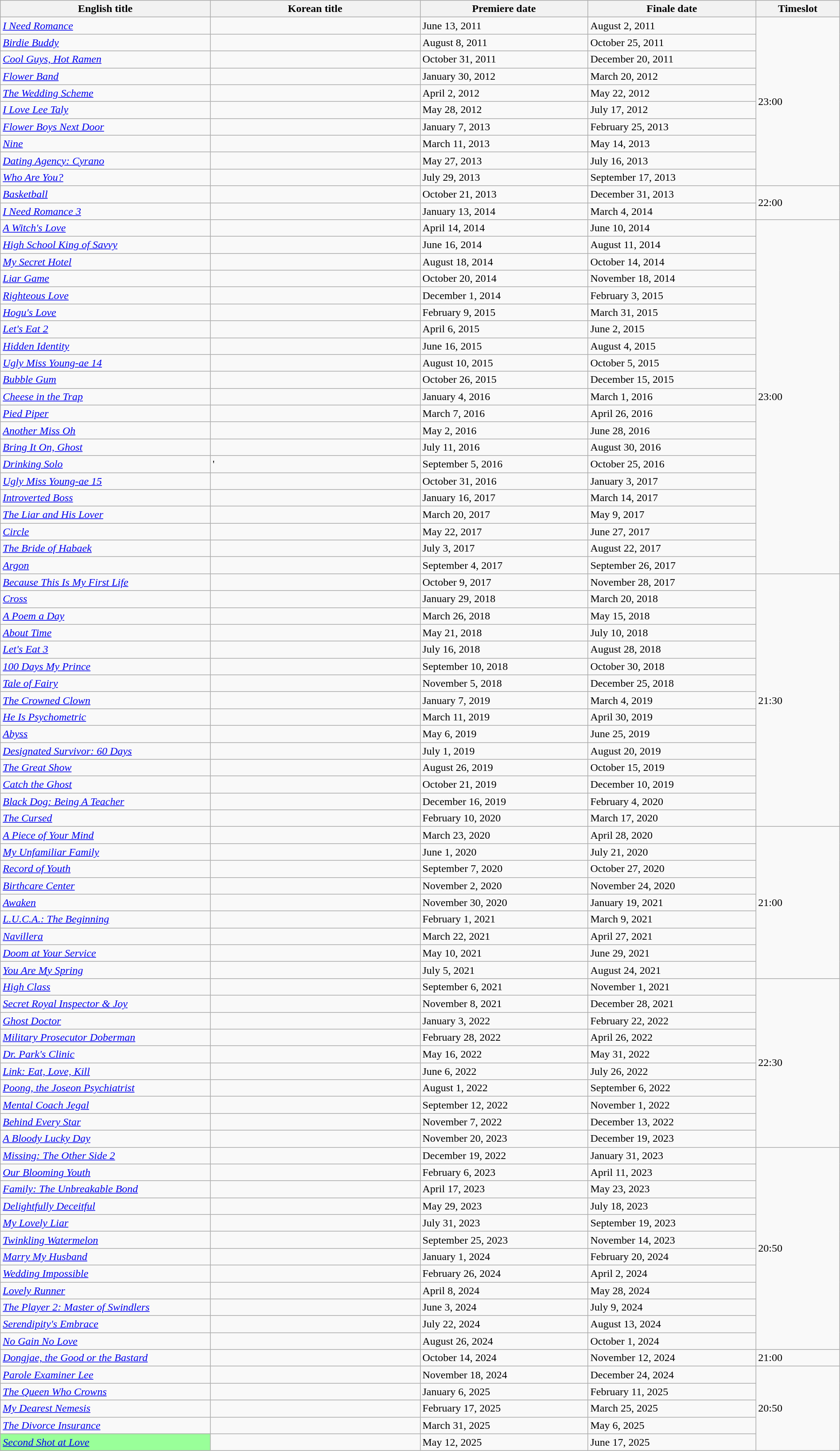<table class="wikitable sortable" width="100%">
<tr>
<th style="width:25%">English title</th>
<th style="width:25%">Korean title</th>
<th style="width:20%">Premiere date</th>
<th style="width:20%">Finale date</th>
<th style="width:10%">Timeslot</th>
</tr>
<tr>
<td><em><a href='#'>I Need Romance</a></em></td>
<td></td>
<td>June 13, 2011</td>
<td>August 2, 2011</td>
<td rowspan="10">23:00</td>
</tr>
<tr>
<td><em><a href='#'>Birdie Buddy</a></em></td>
<td></td>
<td>August 8, 2011</td>
<td>October 25, 2011</td>
</tr>
<tr>
<td><em><a href='#'>Cool Guys, Hot Ramen</a></em></td>
<td></td>
<td>October 31, 2011</td>
<td>December 20, 2011</td>
</tr>
<tr>
<td><em><a href='#'>Flower Band</a></em></td>
<td></td>
<td>January 30, 2012</td>
<td>March 20, 2012</td>
</tr>
<tr>
<td><em><a href='#'>The Wedding Scheme</a></em></td>
<td></td>
<td>April 2, 2012</td>
<td>May 22, 2012</td>
</tr>
<tr>
<td><em><a href='#'>I Love Lee Taly</a></em></td>
<td></td>
<td>May 28, 2012</td>
<td>July 17, 2012</td>
</tr>
<tr>
<td><em><a href='#'>Flower Boys Next Door</a></em></td>
<td></td>
<td>January 7, 2013</td>
<td>February 25, 2013</td>
</tr>
<tr>
<td><em><a href='#'>Nine</a></em></td>
<td></td>
<td>March 11, 2013</td>
<td>May 14, 2013</td>
</tr>
<tr>
<td><em><a href='#'>Dating Agency: Cyrano</a></em></td>
<td></td>
<td>May 27, 2013</td>
<td>July 16, 2013</td>
</tr>
<tr>
<td><em><a href='#'>Who Are You?</a></em></td>
<td></td>
<td>July 29, 2013</td>
<td>September 17, 2013</td>
</tr>
<tr>
<td><em><a href='#'>Basketball</a></em></td>
<td></td>
<td>October 21, 2013</td>
<td>December 31, 2013</td>
<td rowspan="2">22:00</td>
</tr>
<tr>
<td><em><a href='#'>I Need Romance 3</a></em></td>
<td></td>
<td>January 13, 2014</td>
<td>March 4, 2014</td>
</tr>
<tr>
<td><em><a href='#'>A Witch's Love</a></em></td>
<td></td>
<td>April 14, 2014</td>
<td>June 10, 2014</td>
<td rowspan=21>23:00</td>
</tr>
<tr>
<td><em><a href='#'>High School King of Savvy</a></em></td>
<td></td>
<td>June 16, 2014</td>
<td>August 11, 2014</td>
</tr>
<tr>
<td><em><a href='#'>My Secret Hotel</a></em></td>
<td></td>
<td>August 18, 2014</td>
<td>October 14, 2014</td>
</tr>
<tr>
<td><em><a href='#'>Liar Game</a></em></td>
<td></td>
<td>October 20, 2014</td>
<td>November 18, 2014</td>
</tr>
<tr>
<td><em><a href='#'>Righteous Love</a></em></td>
<td></td>
<td>December 1, 2014</td>
<td>February 3, 2015</td>
</tr>
<tr>
<td><em><a href='#'>Hogu's Love</a></em></td>
<td></td>
<td>February 9, 2015</td>
<td>March 31, 2015</td>
</tr>
<tr>
<td><em><a href='#'>Let's Eat 2</a></em></td>
<td></td>
<td>April 6, 2015</td>
<td>June 2, 2015</td>
</tr>
<tr>
<td><em><a href='#'>Hidden Identity</a></em></td>
<td></td>
<td>June 16, 2015</td>
<td>August 4, 2015</td>
</tr>
<tr>
<td><em><a href='#'>Ugly Miss Young-ae 14</a></em></td>
<td></td>
<td>August 10, 2015</td>
<td>October 5, 2015</td>
</tr>
<tr>
<td><em><a href='#'>Bubble Gum</a></em></td>
<td></td>
<td>October 26, 2015</td>
<td>December 15, 2015</td>
</tr>
<tr>
<td><em><a href='#'>Cheese in the Trap</a></em></td>
<td></td>
<td>January 4, 2016</td>
<td>March 1, 2016</td>
</tr>
<tr>
<td><em><a href='#'>Pied Piper</a></em></td>
<td></td>
<td>March 7, 2016</td>
<td>April 26, 2016</td>
</tr>
<tr>
<td><em><a href='#'>Another Miss Oh</a></em></td>
<td></td>
<td>May 2, 2016</td>
<td>June 28, 2016</td>
</tr>
<tr>
<td><em><a href='#'>Bring It On, Ghost</a></em></td>
<td></td>
<td>July 11, 2016</td>
<td>August 30, 2016</td>
</tr>
<tr>
<td><em><a href='#'>Drinking Solo</a></em></td>
<td>'</td>
<td>September 5, 2016</td>
<td>October 25, 2016</td>
</tr>
<tr>
<td><em><a href='#'>Ugly Miss Young-ae 15</a></em></td>
<td></td>
<td>October 31, 2016</td>
<td>January 3, 2017</td>
</tr>
<tr>
<td><em><a href='#'>Introverted Boss</a></em></td>
<td></td>
<td>January 16, 2017</td>
<td>March 14, 2017</td>
</tr>
<tr>
<td><em><a href='#'>The Liar and His Lover</a></em></td>
<td></td>
<td>March 20, 2017</td>
<td>May 9, 2017</td>
</tr>
<tr>
<td><em><a href='#'>Circle</a></em></td>
<td></td>
<td>May 22, 2017</td>
<td>June 27, 2017</td>
</tr>
<tr>
<td><em><a href='#'>The Bride of Habaek</a></em></td>
<td></td>
<td>July 3, 2017</td>
<td>August 22, 2017</td>
</tr>
<tr>
<td><em><a href='#'>Argon</a></em></td>
<td></td>
<td>September 4, 2017</td>
<td>September 26, 2017</td>
</tr>
<tr>
<td><em><a href='#'>Because This Is My First Life</a></em></td>
<td></td>
<td>October 9, 2017</td>
<td>November 28, 2017</td>
<td rowspan="15">21:30</td>
</tr>
<tr>
<td><em><a href='#'>Cross</a></em></td>
<td></td>
<td>January 29, 2018</td>
<td>March 20, 2018</td>
</tr>
<tr>
<td><em><a href='#'>A Poem a Day</a></em></td>
<td></td>
<td>March 26, 2018</td>
<td>May 15, 2018</td>
</tr>
<tr>
<td><em><a href='#'>About Time</a></em></td>
<td></td>
<td>May 21, 2018</td>
<td>July 10, 2018</td>
</tr>
<tr>
<td><em><a href='#'>Let's Eat 3</a></em></td>
<td></td>
<td>July 16, 2018</td>
<td>August 28, 2018</td>
</tr>
<tr>
<td><em><a href='#'>100 Days My Prince</a></em></td>
<td></td>
<td>September 10, 2018</td>
<td>October 30, 2018</td>
</tr>
<tr>
<td><em><a href='#'>Tale of Fairy</a></em></td>
<td></td>
<td>November 5, 2018</td>
<td>December 25, 2018</td>
</tr>
<tr>
<td><em><a href='#'>The Crowned Clown</a></em></td>
<td></td>
<td>January 7, 2019</td>
<td>March 4, 2019</td>
</tr>
<tr>
<td><em><a href='#'>He Is Psychometric</a></em></td>
<td></td>
<td>March 11, 2019</td>
<td>April 30, 2019</td>
</tr>
<tr>
<td><em><a href='#'>Abyss</a></em></td>
<td></td>
<td>May 6, 2019</td>
<td>June 25, 2019</td>
</tr>
<tr>
<td><em><a href='#'>Designated Survivor: 60 Days</a></em></td>
<td></td>
<td>July 1, 2019</td>
<td>August 20, 2019</td>
</tr>
<tr>
<td><em><a href='#'>The Great Show</a></em></td>
<td></td>
<td>August 26, 2019</td>
<td>October 15, 2019</td>
</tr>
<tr>
<td><em><a href='#'>Catch the Ghost</a></em></td>
<td></td>
<td>October 21, 2019</td>
<td>December 10, 2019</td>
</tr>
<tr>
<td><em><a href='#'>Black Dog: Being A Teacher</a></em></td>
<td></td>
<td>December 16, 2019</td>
<td>February 4, 2020</td>
</tr>
<tr>
<td><em><a href='#'>The Cursed</a></em></td>
<td></td>
<td>February 10, 2020</td>
<td>March 17, 2020</td>
</tr>
<tr>
<td><em><a href='#'>A Piece of Your Mind</a></em></td>
<td></td>
<td>March 23, 2020</td>
<td>April 28, 2020</td>
<td rowspan=9>21:00</td>
</tr>
<tr>
<td><em><a href='#'>My Unfamiliar Family</a></em></td>
<td></td>
<td>June 1, 2020</td>
<td>July 21, 2020</td>
</tr>
<tr>
<td><em><a href='#'>Record of Youth</a></em></td>
<td></td>
<td>September 7, 2020</td>
<td>October 27, 2020</td>
</tr>
<tr>
<td><em><a href='#'>Birthcare Center</a></em></td>
<td></td>
<td>November 2, 2020</td>
<td>November 24, 2020</td>
</tr>
<tr>
<td><em><a href='#'>Awaken</a></em></td>
<td></td>
<td>November 30, 2020</td>
<td>January 19, 2021</td>
</tr>
<tr>
<td><em><a href='#'>L.U.C.A.: The Beginning</a></em></td>
<td></td>
<td>February 1, 2021</td>
<td>March 9, 2021</td>
</tr>
<tr>
<td><em><a href='#'>Navillera</a></em></td>
<td></td>
<td>March 22, 2021</td>
<td>April 27, 2021</td>
</tr>
<tr>
<td><em><a href='#'>Doom at Your Service</a></em></td>
<td></td>
<td>May 10, 2021</td>
<td>June 29, 2021</td>
</tr>
<tr>
<td><em><a href='#'>You Are My Spring</a></em></td>
<td></td>
<td>July 5, 2021</td>
<td>August 24, 2021</td>
</tr>
<tr>
<td><em><a href='#'>High Class</a></em></td>
<td></td>
<td>September 6, 2021</td>
<td>November 1, 2021</td>
<td rowspan=10>22:30</td>
</tr>
<tr>
<td><em><a href='#'>Secret Royal Inspector & Joy</a></em></td>
<td></td>
<td>November 8, 2021</td>
<td>December 28, 2021</td>
</tr>
<tr>
<td><em><a href='#'>Ghost Doctor</a></em></td>
<td></td>
<td>January 3, 2022</td>
<td>February 22, 2022</td>
</tr>
<tr>
<td><em><a href='#'>Military Prosecutor Doberman</a></em></td>
<td></td>
<td>February 28, 2022</td>
<td>April 26, 2022</td>
</tr>
<tr>
<td><em><a href='#'>Dr. Park's Clinic</a></em></td>
<td></td>
<td>May 16, 2022</td>
<td>May 31, 2022</td>
</tr>
<tr>
<td><em><a href='#'>Link: Eat, Love, Kill</a></em></td>
<td></td>
<td>June 6, 2022</td>
<td>July 26, 2022</td>
</tr>
<tr>
<td><em><a href='#'>Poong, the Joseon Psychiatrist</a></em></td>
<td></td>
<td>August 1, 2022</td>
<td>September 6, 2022</td>
</tr>
<tr>
<td><em><a href='#'>Mental Coach Jegal</a></em></td>
<td></td>
<td>September 12, 2022</td>
<td>November 1, 2022</td>
</tr>
<tr>
<td><em><a href='#'>Behind Every Star</a></em></td>
<td></td>
<td>November 7, 2022</td>
<td>December 13, 2022</td>
</tr>
<tr>
<td><em><a href='#'>A Bloody Lucky Day</a></em></td>
<td></td>
<td>November 20, 2023</td>
<td>December 19, 2023</td>
</tr>
<tr>
<td><em><a href='#'>Missing: The Other Side 2</a></em></td>
<td></td>
<td>December 19, 2022</td>
<td>January 31, 2023</td>
<td rowspan=12>20:50</td>
</tr>
<tr>
<td><em><a href='#'>Our Blooming Youth</a></em></td>
<td></td>
<td>February 6, 2023</td>
<td>April 11, 2023</td>
</tr>
<tr>
<td><em><a href='#'>Family: The Unbreakable Bond</a></em></td>
<td></td>
<td>April 17, 2023</td>
<td>May 23, 2023</td>
</tr>
<tr>
<td><em><a href='#'>Delightfully Deceitful</a></em></td>
<td></td>
<td>May 29, 2023</td>
<td>July 18, 2023</td>
</tr>
<tr>
<td><em><a href='#'>My Lovely Liar</a></em></td>
<td></td>
<td>July 31, 2023</td>
<td>September 19, 2023</td>
</tr>
<tr>
<td><em><a href='#'>Twinkling Watermelon</a></em></td>
<td></td>
<td>September 25, 2023</td>
<td>November 14, 2023</td>
</tr>
<tr>
<td><em><a href='#'>Marry My Husband</a></em></td>
<td></td>
<td>January 1, 2024</td>
<td>February 20, 2024</td>
</tr>
<tr>
<td><em><a href='#'>Wedding Impossible</a></em></td>
<td></td>
<td>February 26, 2024</td>
<td>April 2, 2024</td>
</tr>
<tr>
<td><em><a href='#'>Lovely Runner</a></em></td>
<td></td>
<td>April 8, 2024</td>
<td>May 28, 2024</td>
</tr>
<tr>
<td><em><a href='#'>The Player 2: Master of Swindlers</a></em></td>
<td></td>
<td>June 3, 2024</td>
<td>July 9, 2024</td>
</tr>
<tr>
<td><em><a href='#'>Serendipity's Embrace</a></em></td>
<td></td>
<td>July 22, 2024</td>
<td>August 13, 2024</td>
</tr>
<tr>
<td><em><a href='#'>No Gain No Love</a></em></td>
<td></td>
<td>August 26, 2024</td>
<td>October 1, 2024</td>
</tr>
<tr>
<td><em><a href='#'>Dongjae, the Good or the Bastard</a></em></td>
<td></td>
<td>October 14, 2024</td>
<td>November 12, 2024</td>
<td>21:00</td>
</tr>
<tr>
<td><em><a href='#'>Parole Examiner Lee</a></em></td>
<td></td>
<td>November 18, 2024</td>
<td>December 24, 2024</td>
<td rowspan=5>20:50</td>
</tr>
<tr>
<td><em><a href='#'>The Queen Who Crowns</a></em></td>
<td></td>
<td>January 6, 2025</td>
<td>February 11, 2025</td>
</tr>
<tr>
<td><em><a href='#'>My Dearest Nemesis</a></em></td>
<td></td>
<td>February 17, 2025</td>
<td>March 25, 2025</td>
</tr>
<tr>
<td><em><a href='#'>The Divorce Insurance</a></em></td>
<td></td>
<td>March 31, 2025</td>
<td>May 6, 2025</td>
</tr>
<tr>
<td style="background:#99FF99"><em><a href='#'>Second Shot at Love</a></em></td>
<td></td>
<td>May 12, 2025</td>
<td>June 17, 2025</td>
</tr>
</table>
